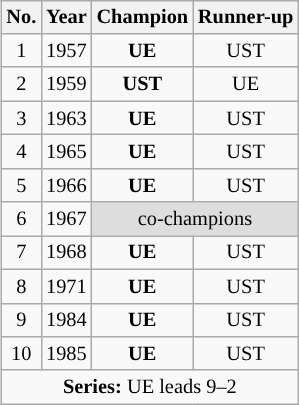<table class="wikitable" style="float: right; margin-right: 0; margin-left: 1em; font-size:85%">
<tr>
<th scope=col>No.</th>
<th scope=col>Year</th>
<th scope=col>Champion</th>
<th scope=col>Runner-up</th>
</tr>
<tr align=center>
<td>1</td>
<td>1957</td>
<td><strong>UE</strong></td>
<td>UST</td>
</tr>
<tr align=center>
<td>2</td>
<td>1959</td>
<td><strong>UST</strong></td>
<td>UE</td>
</tr>
<tr align=center>
<td>3</td>
<td>1963</td>
<td><strong>UE</strong></td>
<td>UST</td>
</tr>
<tr align=center>
<td>4</td>
<td>1965</td>
<td><strong>UE</strong></td>
<td>UST</td>
</tr>
<tr align=center>
<td>5</td>
<td>1966</td>
<td><strong>UE</strong></td>
<td>UST</td>
</tr>
<tr align=center>
<td>6</td>
<td>1967</td>
<td colspan=2; style=background:#dddddd>co-champions</td>
</tr>
<tr align=center>
<td>7</td>
<td>1968</td>
<td><strong>UE</strong></td>
<td>UST</td>
</tr>
<tr align=center>
<td>8</td>
<td>1971</td>
<td><strong>UE</strong></td>
<td>UST</td>
</tr>
<tr align=center>
<td>9</td>
<td>1984</td>
<td><strong>UE</strong></td>
<td>UST</td>
</tr>
<tr align=center>
<td>10</td>
<td>1985</td>
<td><strong>UE</strong></td>
<td>UST</td>
</tr>
<tr align=center>
<td colspan=4><strong>Series:</strong> UE leads 9–2</td>
</tr>
</table>
